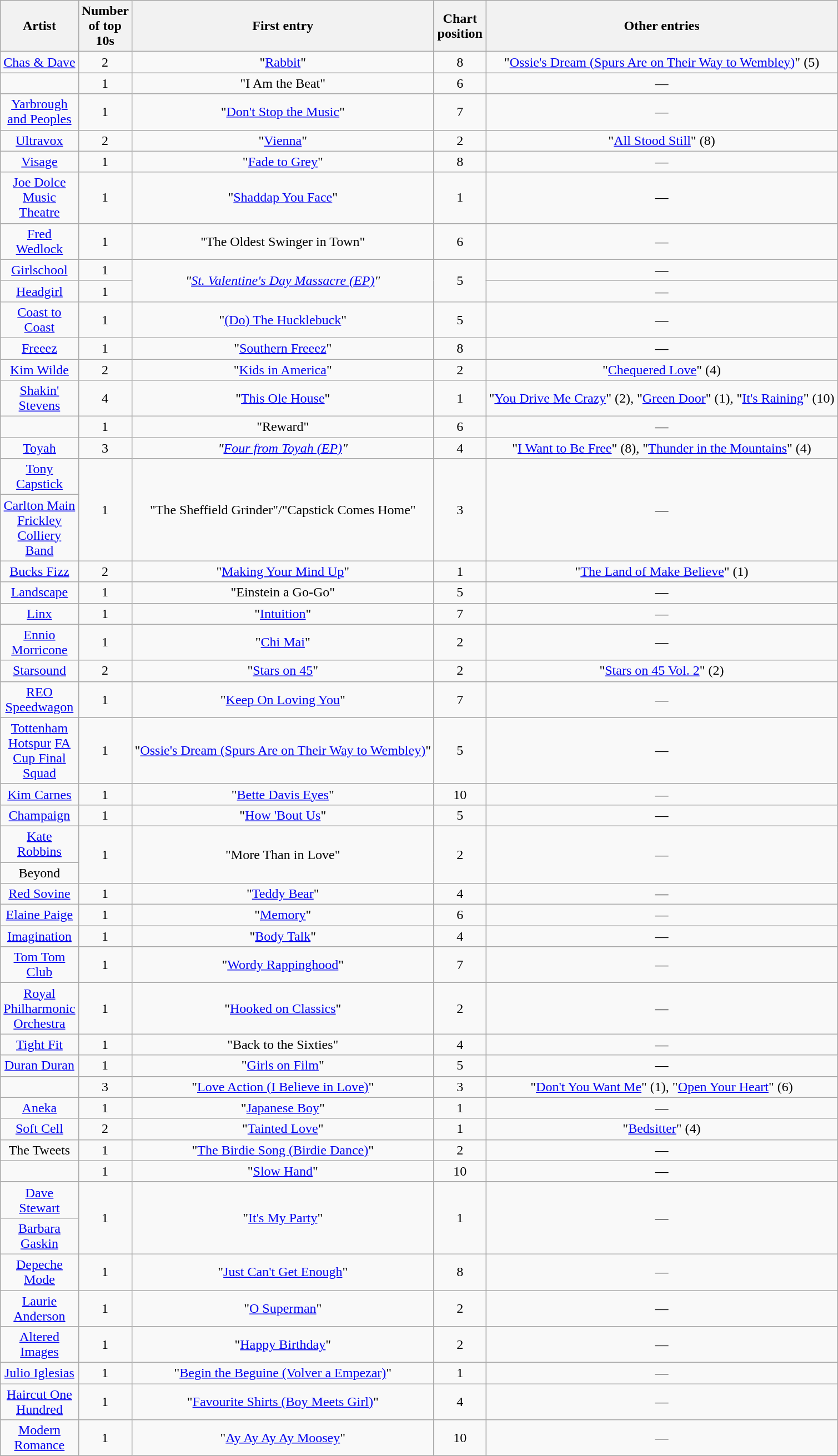<table class="wikitable sortable mw-collapsible mw-collapsed" style="text-align: center;">
<tr>
<th scope="col" style="width:55px;">Artist</th>
<th scope="col" style="width:55px;" data-sort-type="number">Number of top 10s</th>
<th scope="col" style="text-align:center;">First entry</th>
<th scope="col" style="width:55px;" data-sort-type="number">Chart position</th>
<th scope="col" style="text-align:center;">Other entries</th>
</tr>
<tr>
<td><a href='#'>Chas & Dave</a></td>
<td>2</td>
<td>"<a href='#'>Rabbit</a>"</td>
<td>8</td>
<td>"<a href='#'>Ossie's Dream (Spurs Are on Their Way to Wembley)</a>" (5)</td>
</tr>
<tr>
<td></td>
<td>1</td>
<td>"I Am the Beat"</td>
<td>6</td>
<td>—</td>
</tr>
<tr>
<td><a href='#'>Yarbrough and Peoples</a></td>
<td>1</td>
<td>"<a href='#'>Don't Stop the Music</a>"</td>
<td>7</td>
<td>—</td>
</tr>
<tr>
<td><a href='#'>Ultravox</a></td>
<td>2</td>
<td>"<a href='#'>Vienna</a>"</td>
<td>2</td>
<td>"<a href='#'>All Stood Still</a>" (8)</td>
</tr>
<tr>
<td><a href='#'>Visage</a></td>
<td>1</td>
<td>"<a href='#'>Fade to Grey</a>"</td>
<td>8</td>
<td>—</td>
</tr>
<tr>
<td><a href='#'>Joe Dolce Music Theatre</a></td>
<td>1</td>
<td>"<a href='#'>Shaddap You Face</a>"</td>
<td>1</td>
<td>—</td>
</tr>
<tr>
<td><a href='#'>Fred Wedlock</a></td>
<td>1</td>
<td>"The Oldest Swinger in Town"</td>
<td>6</td>
<td>—</td>
</tr>
<tr>
<td><a href='#'>Girlschool</a></td>
<td>1</td>
<td rowspan="2" style="text-align:center"><em>"<a href='#'>St. Valentine's Day Massacre (EP)</a>"</em></td>
<td rowspan="2" style="text-align:center">5</td>
<td>—</td>
</tr>
<tr>
<td><a href='#'>Headgirl</a></td>
<td>1</td>
<td>—</td>
</tr>
<tr>
<td><a href='#'>Coast to Coast</a></td>
<td>1</td>
<td>"<a href='#'>(Do) The Hucklebuck</a>"</td>
<td>5</td>
<td>—</td>
</tr>
<tr>
<td><a href='#'>Freeez</a></td>
<td>1</td>
<td>"<a href='#'>Southern Freeez</a>"</td>
<td>8</td>
<td>—</td>
</tr>
<tr>
<td><a href='#'>Kim Wilde</a></td>
<td>2</td>
<td>"<a href='#'>Kids in America</a>"</td>
<td>2</td>
<td>"<a href='#'>Chequered Love</a>" (4)</td>
</tr>
<tr>
<td><a href='#'>Shakin' Stevens</a></td>
<td>4</td>
<td>"<a href='#'>This Ole House</a>"</td>
<td>1</td>
<td>"<a href='#'>You Drive Me Crazy</a>" (2), "<a href='#'>Green Door</a>" (1), "<a href='#'>It's Raining</a>" (10)</td>
</tr>
<tr>
<td></td>
<td>1</td>
<td>"Reward"</td>
<td>6</td>
<td>—</td>
</tr>
<tr>
<td><a href='#'>Toyah</a></td>
<td>3</td>
<td><em>"<a href='#'>Four from Toyah (EP)</a>"</em></td>
<td>4</td>
<td>"<a href='#'>I Want to Be Free</a>" (8), "<a href='#'>Thunder in the Mountains</a>" (4)</td>
</tr>
<tr>
<td><a href='#'>Tony Capstick</a></td>
<td rowspan="2">1</td>
<td rowspan="2" style="text-align:center">"The Sheffield Grinder"/"Capstick Comes Home"</td>
<td rowspan="2" style="text-align:center">3</td>
<td rowspan="2">—</td>
</tr>
<tr>
<td><a href='#'>Carlton Main Frickley Colliery Band</a></td>
</tr>
<tr>
<td><a href='#'>Bucks Fizz</a></td>
<td>2</td>
<td>"<a href='#'>Making Your Mind Up</a>"</td>
<td>1</td>
<td>"<a href='#'>The Land of Make Believe</a>" (1) </td>
</tr>
<tr>
<td><a href='#'>Landscape</a></td>
<td>1</td>
<td>"Einstein a Go-Go"</td>
<td>5</td>
<td>—</td>
</tr>
<tr>
<td><a href='#'>Linx</a></td>
<td>1</td>
<td>"<a href='#'>Intuition</a>"</td>
<td>7</td>
<td>—</td>
</tr>
<tr>
<td><a href='#'>Ennio Morricone</a></td>
<td>1</td>
<td>"<a href='#'>Chi Mai</a>"</td>
<td>2</td>
<td>—</td>
</tr>
<tr>
<td><a href='#'>Starsound</a></td>
<td>2</td>
<td>"<a href='#'>Stars on 45</a>"</td>
<td>2</td>
<td>"<a href='#'>Stars on 45 Vol. 2</a>" (2)</td>
</tr>
<tr>
<td><a href='#'>REO Speedwagon</a></td>
<td>1</td>
<td>"<a href='#'>Keep On Loving You</a>"</td>
<td>7</td>
<td>—</td>
</tr>
<tr>
<td><a href='#'>Tottenham Hotspur</a> <a href='#'>FA Cup Final Squad</a></td>
<td>1</td>
<td>"<a href='#'>Ossie's Dream (Spurs Are on Their Way to Wembley)</a>"</td>
<td>5</td>
<td>—</td>
</tr>
<tr>
<td><a href='#'>Kim Carnes</a></td>
<td>1</td>
<td>"<a href='#'>Bette Davis Eyes</a>"</td>
<td>10</td>
<td>—</td>
</tr>
<tr>
<td><a href='#'>Champaign</a></td>
<td>1</td>
<td>"<a href='#'>How 'Bout Us</a>"</td>
<td>5</td>
<td>—</td>
</tr>
<tr>
<td><a href='#'>Kate Robbins</a></td>
<td rowspan="2">1</td>
<td rowspan="2" style="text-align:center">"More Than in Love"</td>
<td rowspan="2" style="text-align:center">2</td>
<td rowspan="2">—</td>
</tr>
<tr>
<td>Beyond</td>
</tr>
<tr>
<td><a href='#'>Red Sovine</a></td>
<td>1</td>
<td>"<a href='#'>Teddy Bear</a>"</td>
<td>4</td>
<td>—</td>
</tr>
<tr>
<td><a href='#'>Elaine Paige</a></td>
<td>1</td>
<td>"<a href='#'>Memory</a>"</td>
<td>6</td>
<td>—</td>
</tr>
<tr>
<td><a href='#'>Imagination</a></td>
<td>1</td>
<td>"<a href='#'>Body Talk</a>"</td>
<td>4</td>
<td>—</td>
</tr>
<tr>
<td><a href='#'>Tom Tom Club</a></td>
<td>1</td>
<td>"<a href='#'>Wordy Rappinghood</a>"</td>
<td>7</td>
<td>—</td>
</tr>
<tr>
<td><a href='#'>Royal Philharmonic Orchestra</a></td>
<td>1</td>
<td>"<a href='#'>Hooked on Classics</a>"</td>
<td>2</td>
<td>—</td>
</tr>
<tr>
<td><a href='#'>Tight Fit</a></td>
<td>1</td>
<td>"Back to the Sixties"</td>
<td>4</td>
<td>—</td>
</tr>
<tr>
<td><a href='#'>Duran Duran</a></td>
<td>1</td>
<td>"<a href='#'>Girls on Film</a>"</td>
<td>5</td>
<td>—</td>
</tr>
<tr>
<td></td>
<td>3</td>
<td>"<a href='#'>Love Action (I Believe in Love)</a>"</td>
<td>3</td>
<td>"<a href='#'>Don't You Want Me</a>" (1), "<a href='#'>Open Your Heart</a>" (6)</td>
</tr>
<tr>
<td><a href='#'>Aneka</a></td>
<td>1</td>
<td>"<a href='#'>Japanese Boy</a>"</td>
<td>1</td>
<td>—</td>
</tr>
<tr>
<td><a href='#'>Soft Cell</a></td>
<td>2</td>
<td>"<a href='#'>Tainted Love</a>"</td>
<td>1</td>
<td>"<a href='#'>Bedsitter</a>" (4)</td>
</tr>
<tr>
<td>The Tweets</td>
<td>1</td>
<td>"<a href='#'>The Birdie Song (Birdie Dance)</a>"</td>
<td>2</td>
<td>—</td>
</tr>
<tr>
<td></td>
<td>1</td>
<td>"<a href='#'>Slow Hand</a>"</td>
<td>10</td>
<td>—</td>
</tr>
<tr>
<td><a href='#'>Dave Stewart</a></td>
<td rowspan="2">1</td>
<td rowspan="2" style="text-align:center">"<a href='#'>It's My Party</a>"</td>
<td rowspan="2" style="text-align:center">1</td>
<td rowspan="2">—</td>
</tr>
<tr>
<td><a href='#'>Barbara Gaskin</a></td>
</tr>
<tr>
<td><a href='#'>Depeche Mode</a></td>
<td>1</td>
<td>"<a href='#'>Just Can't Get Enough</a>"</td>
<td>8</td>
<td>—</td>
</tr>
<tr>
<td><a href='#'>Laurie Anderson</a></td>
<td>1</td>
<td>"<a href='#'>O Superman</a>"</td>
<td>2</td>
<td>—</td>
</tr>
<tr>
<td><a href='#'>Altered Images</a></td>
<td>1</td>
<td>"<a href='#'>Happy Birthday</a>"</td>
<td>2</td>
<td>—</td>
</tr>
<tr>
<td><a href='#'>Julio Iglesias</a></td>
<td>1</td>
<td>"<a href='#'>Begin the Beguine (Volver a Empezar)</a>"</td>
<td>1</td>
<td>—</td>
</tr>
<tr>
<td><a href='#'>Haircut One Hundred</a></td>
<td>1</td>
<td>"<a href='#'>Favourite Shirts (Boy Meets Girl)</a>"</td>
<td>4</td>
<td>—</td>
</tr>
<tr>
<td><a href='#'>Modern Romance</a></td>
<td>1</td>
<td>"<a href='#'>Ay Ay Ay Ay Moosey</a>"</td>
<td>10</td>
<td>—</td>
</tr>
</table>
